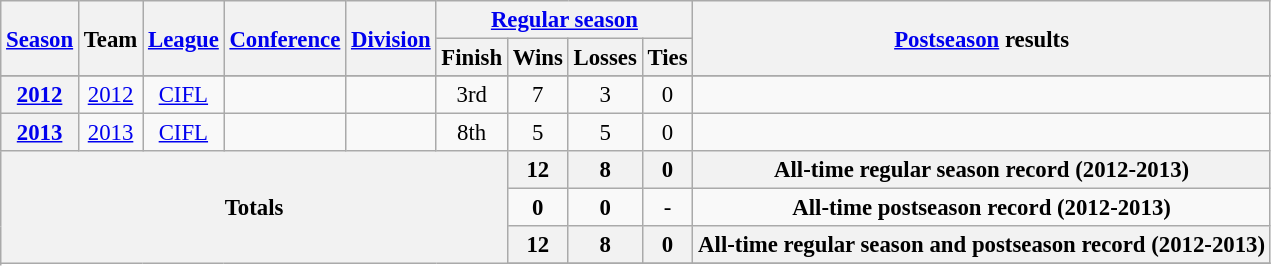<table class="wikitable" style="font-size: 95%;">
<tr>
<th rowspan="2"><a href='#'>Season</a></th>
<th rowspan="2">Team</th>
<th rowspan="2"><a href='#'>League</a></th>
<th rowspan="2"><a href='#'>Conference</a></th>
<th rowspan="2"><a href='#'>Division</a></th>
<th colspan="4"><a href='#'>Regular season</a></th>
<th rowspan="2"><a href='#'>Postseason</a> results</th>
</tr>
<tr>
<th>Finish</th>
<th>Wins</th>
<th>Losses</th>
<th>Ties</th>
</tr>
<tr background:#fcc;">
</tr>
<tr>
<th style="text-align:center;"><a href='#'>2012</a></th>
<td style="text-align:center;"><a href='#'>2012</a></td>
<td style="text-align:center;"><a href='#'>CIFL</a></td>
<td style="text-align:center;"></td>
<td style="text-align:center;"></td>
<td style="text-align:center;">3rd</td>
<td style="text-align:center;">7</td>
<td style="text-align:center;">3</td>
<td style="text-align:center;">0</td>
<td></td>
</tr>
<tr>
<th style="text-align:center;"><a href='#'>2013</a></th>
<td style="text-align:center;"><a href='#'>2013</a></td>
<td style="text-align:center;"><a href='#'>CIFL</a></td>
<td style="text-align:center;"></td>
<td style="text-align:center;"></td>
<td style="text-align:center;">8th</td>
<td style="text-align:center;">5</td>
<td style="text-align:center;">5</td>
<td style="text-align:center;">0</td>
<td></td>
</tr>
<tr>
<th style="text-align:center;" rowspan="5" colspan="6">Totals</th>
<th style="text-align:center;"><strong>12</strong></th>
<th style="text-align:center;"><strong>8</strong></th>
<th style="text-align:center;"><strong>0</strong></th>
<th style="text-align:center;" colspan="3"><strong>All-time regular season record (2012-2013)</strong></th>
</tr>
<tr style="text-align:center;">
<td><strong>0</strong></td>
<td><strong>0</strong></td>
<td>-</td>
<td colspan="3"><strong>All-time postseason record (2012-2013)</strong></td>
</tr>
<tr>
<th style="text-align:center;"><strong>12</strong></th>
<th style="text-align:center;"><strong>8</strong></th>
<th style="text-align:center;"><strong>0</strong></th>
<th style="text-align:center;" colspan="3"><strong>All-time regular season and postseason record (2012-2013)</strong></th>
</tr>
<tr>
</tr>
</table>
